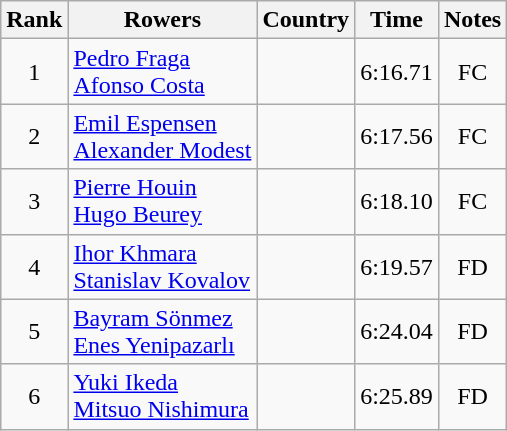<table class="wikitable" style="text-align:center">
<tr>
<th>Rank</th>
<th>Rowers</th>
<th>Country</th>
<th>Time</th>
<th>Notes</th>
</tr>
<tr>
<td>1</td>
<td align="left"><a href='#'>Pedro Fraga</a><br><a href='#'>Afonso Costa</a></td>
<td align="left"></td>
<td>6:16.71</td>
<td>FC</td>
</tr>
<tr>
<td>2</td>
<td align="left"><a href='#'>Emil Espensen</a><br><a href='#'>Alexander Modest</a></td>
<td align="left"></td>
<td>6:17.56</td>
<td>FC</td>
</tr>
<tr>
<td>3</td>
<td align="left"><a href='#'>Pierre Houin</a><br><a href='#'>Hugo Beurey</a></td>
<td align="left"></td>
<td>6:18.10</td>
<td>FC</td>
</tr>
<tr>
<td>4</td>
<td align="left"><a href='#'>Ihor Khmara</a><br><a href='#'>Stanislav Kovalov</a></td>
<td align="left"></td>
<td>6:19.57</td>
<td>FD</td>
</tr>
<tr>
<td>5</td>
<td align="left"><a href='#'>Bayram Sönmez</a><br><a href='#'>Enes Yenipazarlı</a></td>
<td align="left"></td>
<td>6:24.04</td>
<td>FD</td>
</tr>
<tr>
<td>6</td>
<td align="left"><a href='#'>Yuki Ikeda</a><br><a href='#'>Mitsuo Nishimura</a></td>
<td align="left"></td>
<td>6:25.89</td>
<td>FD</td>
</tr>
</table>
